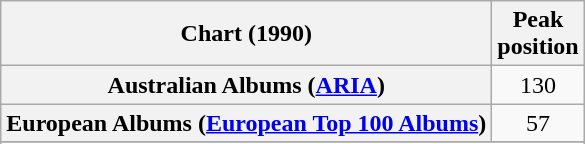<table class="wikitable sortable plainrowheaders" style="text-align:center">
<tr>
<th scope="col">Chart (1990)</th>
<th scope="col">Peak<br>position</th>
</tr>
<tr>
<th scope="row">Australian Albums (<a href='#'>ARIA</a>)</th>
<td>130</td>
</tr>
<tr>
<th scope="row">European Albums (<a href='#'>European Top 100 Albums</a>)</th>
<td>57</td>
</tr>
<tr>
</tr>
<tr>
</tr>
</table>
